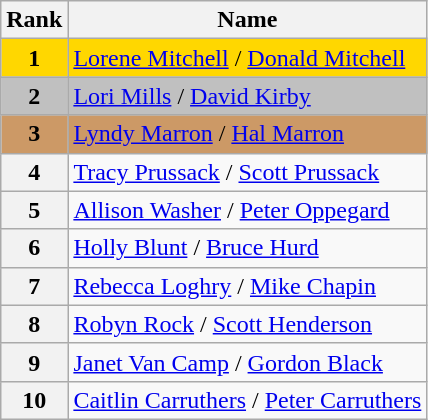<table class="wikitable">
<tr>
<th>Rank</th>
<th>Name</th>
</tr>
<tr bgcolor="gold">
<td align="center"><strong>1</strong></td>
<td><a href='#'>Lorene Mitchell</a> / <a href='#'>Donald Mitchell</a></td>
</tr>
<tr bgcolor="silver">
<td align="center"><strong>2</strong></td>
<td><a href='#'>Lori Mills</a> / <a href='#'>David Kirby</a></td>
</tr>
<tr bgcolor="cc9966">
<td align="center"><strong>3</strong></td>
<td><a href='#'>Lyndy Marron</a> / <a href='#'>Hal Marron</a></td>
</tr>
<tr>
<th>4</th>
<td><a href='#'>Tracy Prussack</a> / <a href='#'>Scott Prussack</a></td>
</tr>
<tr>
<th>5</th>
<td><a href='#'>Allison Washer</a> / <a href='#'>Peter Oppegard</a></td>
</tr>
<tr>
<th>6</th>
<td><a href='#'>Holly Blunt</a> / <a href='#'>Bruce Hurd</a></td>
</tr>
<tr>
<th>7</th>
<td><a href='#'>Rebecca Loghry</a> / <a href='#'>Mike Chapin</a></td>
</tr>
<tr>
<th>8</th>
<td><a href='#'>Robyn Rock</a> / <a href='#'>Scott Henderson</a></td>
</tr>
<tr>
<th>9</th>
<td><a href='#'>Janet Van Camp</a> / <a href='#'>Gordon Black</a></td>
</tr>
<tr>
<th>10</th>
<td><a href='#'>Caitlin Carruthers</a> / <a href='#'>Peter Carruthers</a></td>
</tr>
</table>
